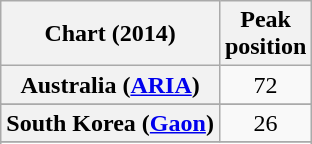<table class="wikitable sortable plainrowheaders" style="text-align: center;">
<tr>
<th scope="col">Chart (2014)</th>
<th scope="col">Peak<br>position</th>
</tr>
<tr>
<th scope="row">Australia (<a href='#'>ARIA</a>)</th>
<td>72</td>
</tr>
<tr>
</tr>
<tr>
</tr>
<tr>
</tr>
<tr>
</tr>
<tr>
</tr>
<tr>
</tr>
<tr>
</tr>
<tr>
<th scope="row">South Korea (<a href='#'>Gaon</a>)</th>
<td>26</td>
</tr>
<tr>
</tr>
<tr>
</tr>
</table>
